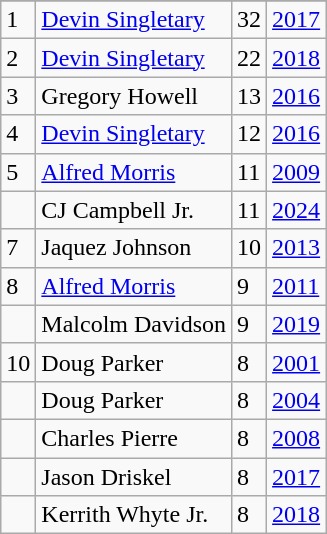<table class="wikitable">
<tr>
</tr>
<tr>
<td>1</td>
<td><a href='#'>Devin Singletary</a></td>
<td>32</td>
<td><a href='#'>2017</a></td>
</tr>
<tr>
<td>2</td>
<td><a href='#'>Devin Singletary</a></td>
<td>22</td>
<td><a href='#'>2018</a></td>
</tr>
<tr>
<td>3</td>
<td>Gregory Howell</td>
<td>13</td>
<td><a href='#'>2016</a></td>
</tr>
<tr>
<td>4</td>
<td><a href='#'>Devin Singletary</a></td>
<td>12</td>
<td><a href='#'>2016</a></td>
</tr>
<tr>
<td>5</td>
<td><a href='#'>Alfred Morris</a></td>
<td>11</td>
<td><a href='#'>2009</a></td>
</tr>
<tr>
<td></td>
<td>CJ Campbell Jr.</td>
<td>11</td>
<td><a href='#'>2024</a></td>
</tr>
<tr>
<td>7</td>
<td>Jaquez Johnson</td>
<td>10</td>
<td><a href='#'>2013</a></td>
</tr>
<tr>
<td>8</td>
<td><a href='#'>Alfred Morris</a></td>
<td>9</td>
<td><a href='#'>2011</a></td>
</tr>
<tr>
<td></td>
<td>Malcolm Davidson</td>
<td>9</td>
<td><a href='#'>2019</a></td>
</tr>
<tr>
<td>10</td>
<td>Doug Parker</td>
<td>8</td>
<td><a href='#'>2001</a></td>
</tr>
<tr>
<td></td>
<td>Doug Parker</td>
<td>8</td>
<td><a href='#'>2004</a></td>
</tr>
<tr>
<td></td>
<td>Charles Pierre</td>
<td>8</td>
<td><a href='#'>2008</a></td>
</tr>
<tr>
<td></td>
<td>Jason Driskel</td>
<td>8</td>
<td><a href='#'>2017</a></td>
</tr>
<tr>
<td></td>
<td>Kerrith Whyte Jr.</td>
<td>8</td>
<td><a href='#'>2018</a></td>
</tr>
</table>
